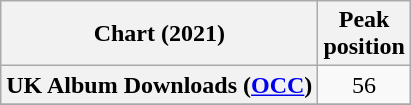<table class="wikitable sortable plainrowheaders" style="text-align:center">
<tr>
<th scope="col">Chart (2021)</th>
<th scope="col">Peak<br> position</th>
</tr>
<tr>
<th scope="row">UK Album Downloads (<a href='#'>OCC</a>)</th>
<td>56</td>
</tr>
<tr>
</tr>
</table>
